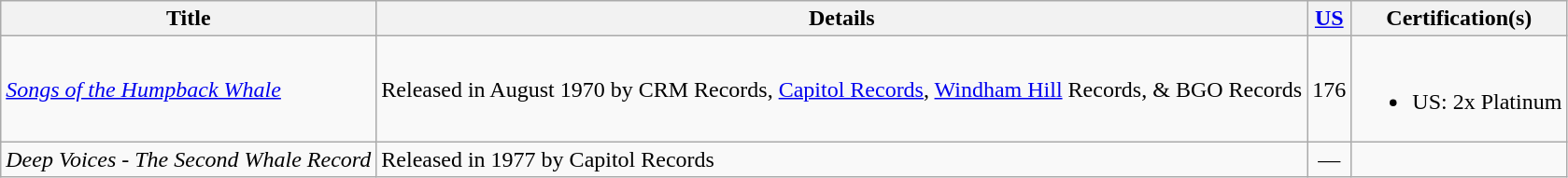<table class="wikitable">
<tr>
<th>Title</th>
<th>Details</th>
<th><a href='#'>US</a><br></th>
<th>Certification(s)</th>
</tr>
<tr>
<td><em><a href='#'>Songs of the Humpback Whale</a></em></td>
<td>Released in August 1970 by CRM Records, <a href='#'>Capitol Records</a>, <a href='#'>Windham Hill</a> Records, & BGO Records</td>
<td align="center">176</td>
<td><br><ul><li>US: 2x Platinum</li></ul></td>
</tr>
<tr>
<td><em>Deep Voices - The Second Whale Record</em></td>
<td>Released in 1977 by Capitol Records</td>
<td align="center">—</td>
<td></td>
</tr>
</table>
